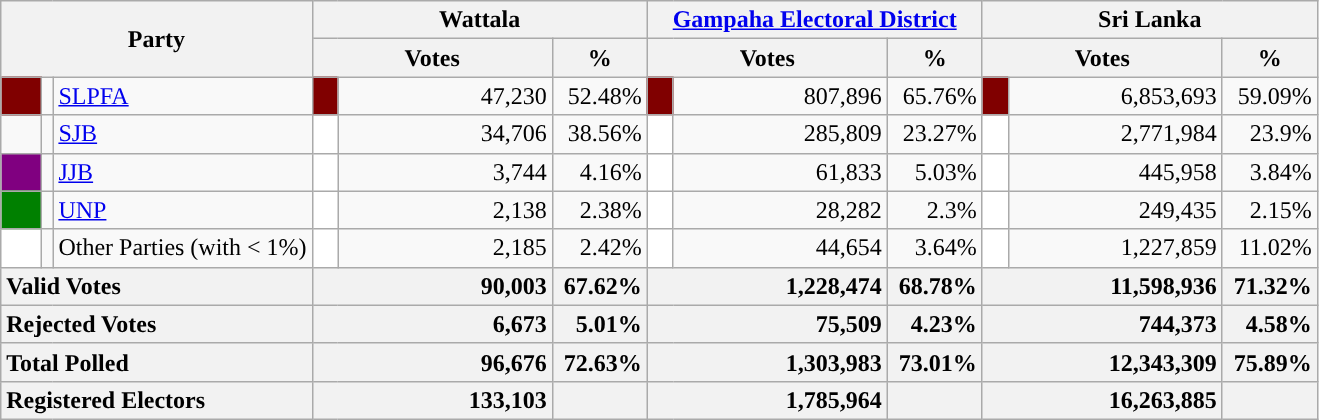<table class="wikitable">
<tr>
<th colspan="3" width="144px"rowspan="2">Party</th>
<th colspan="3" width="216px">Wattala</th>
<th colspan="3" width="216px"><a href='#'>Gampaha Electoral District</a></th>
<th colspan="3" width="216px">Sri Lanka</th>
</tr>
<tr>
<th colspan="2" width="144px">Votes</th>
<th>%</th>
<th colspan="2" width="144px">Votes</th>
<th>%</th>
<th colspan="2" width="144px">Votes</th>
<th>%</th>
</tr>
<tr>
<td style="background-color:maroon;" width="20px"></td>
<td></td>
<td style="text-align:left;"><a href='#'>SLPFA</a></td>
<td style="background-color:maroon;" width="10px"></td>
<td style="text-align:right;">47,230</td>
<td style="text-align:right;">52.48%</td>
<td style="background-color:maroon;" width="10px"></td>
<td style="text-align:right;">807,896</td>
<td style="text-align:right;">65.76%</td>
<td style="background-color:maroon;" width="10px"></td>
<td style="text-align:right;">6,853,693</td>
<td style="text-align:right;">59.09%</td>
</tr>
<tr>
<td style="background-color:"></td>
<td></td>
<td style="text-align:left;"><a href='#'>SJB</a></td>
<td style="background-color:white;" width="10px"></td>
<td style="text-align:right;">34,706</td>
<td style="text-align:right;">38.56%</td>
<td style="background-color:white;" width="10px"></td>
<td style="text-align:right;">285,809</td>
<td style="text-align:right;">23.27%</td>
<td style="background-color:white;" width="10px"></td>
<td style="text-align:right;">2,771,984</td>
<td style="text-align:right;">23.9%</td>
</tr>
<tr>
<td style="background-color:purple;" width="20px"></td>
<td></td>
<td style="text-align:left;"><a href='#'>JJB</a></td>
<td style="background-color:white;" width="10px"></td>
<td style="text-align:right;">3,744</td>
<td style="text-align:right;">4.16%</td>
<td style="background-color:white;" width="10px"></td>
<td style="text-align:right;">61,833</td>
<td style="text-align:right;">5.03%</td>
<td style="background-color:white;" width="10px"></td>
<td style="text-align:right;">445,958</td>
<td style="text-align:right;">3.84%</td>
</tr>
<tr>
<td style="background-color:green;" width="20px"></td>
<td></td>
<td style="text-align:left;"><a href='#'>UNP</a></td>
<td style="background-color:white;" width="10px"></td>
<td style="text-align:right;">2,138</td>
<td style="text-align:right;">2.38%</td>
<td style="background-color:white;" width="10px"></td>
<td style="text-align:right;">28,282</td>
<td style="text-align:right;">2.3%</td>
<td style="background-color:white;" width="10px"></td>
<td style="text-align:right;">249,435</td>
<td style="text-align:right;">2.15%</td>
</tr>
<tr>
<td style="background-color:white;" width="20px"></td>
<td></td>
<td style="text-align:left;">Other Parties (with < 1%)</td>
<td style="background-color:white;" width="10px"></td>
<td style="text-align:right;">2,185</td>
<td style="text-align:right;">2.42%</td>
<td style="background-color:white;" width="10px"></td>
<td style="text-align:right;">44,654</td>
<td style="text-align:right;">3.64%</td>
<td style="background-color:white;" width="10px"></td>
<td style="text-align:right;">1,227,859</td>
<td style="text-align:right;">11.02%</td>
</tr>
<tr>
<th colspan="3" width="144px"style="text-align:left;">Valid Votes</th>
<th style="text-align:right;"colspan="2" width="144px">90,003</th>
<th style="text-align:right;">67.62%</th>
<th style="text-align:right;"colspan="2" width="144px">1,228,474</th>
<th style="text-align:right;">68.78%</th>
<th style="text-align:right;"colspan="2" width="144px">11,598,936</th>
<th style="text-align:right;">71.32%</th>
</tr>
<tr>
<th colspan="3" width="144px"style="text-align:left;">Rejected Votes</th>
<th style="text-align:right;"colspan="2" width="144px">6,673</th>
<th style="text-align:right;">5.01%</th>
<th style="text-align:right;"colspan="2" width="144px">75,509</th>
<th style="text-align:right;">4.23%</th>
<th style="text-align:right;"colspan="2" width="144px">744,373</th>
<th style="text-align:right;">4.58%</th>
</tr>
<tr>
<th colspan="3" width="144px"style="text-align:left;">Total Polled</th>
<th style="text-align:right;"colspan="2" width="144px">96,676</th>
<th style="text-align:right;">72.63%</th>
<th style="text-align:right;"colspan="2" width="144px">1,303,983</th>
<th style="text-align:right;">73.01%</th>
<th style="text-align:right;"colspan="2" width="144px">12,343,309</th>
<th style="text-align:right;">75.89%</th>
</tr>
<tr>
<th colspan="3" width="144px"style="text-align:left;">Registered Electors</th>
<th style="text-align:right;"colspan="2" width="144px">133,103</th>
<th></th>
<th style="text-align:right;"colspan="2" width="144px">1,785,964</th>
<th></th>
<th style="text-align:right;"colspan="2" width="144px">16,263,885</th>
<th></th>
</tr>
</table>
